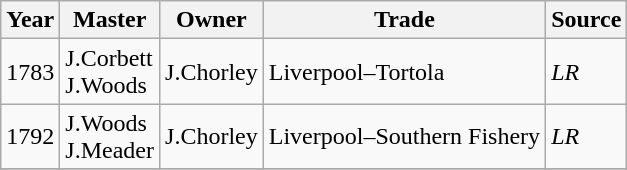<table class=" wikitable">
<tr>
<th>Year</th>
<th>Master</th>
<th>Owner</th>
<th>Trade</th>
<th>Source</th>
</tr>
<tr>
<td>1783</td>
<td>J.Corbett<br>J.Woods</td>
<td>J.Chorley</td>
<td>Liverpool–Tortola</td>
<td><em>LR</em></td>
</tr>
<tr>
<td>1792</td>
<td>J.Woods<br>J.Meader</td>
<td>J.Chorley</td>
<td>Liverpool–Southern Fishery</td>
<td><em>LR</em></td>
</tr>
<tr>
</tr>
</table>
